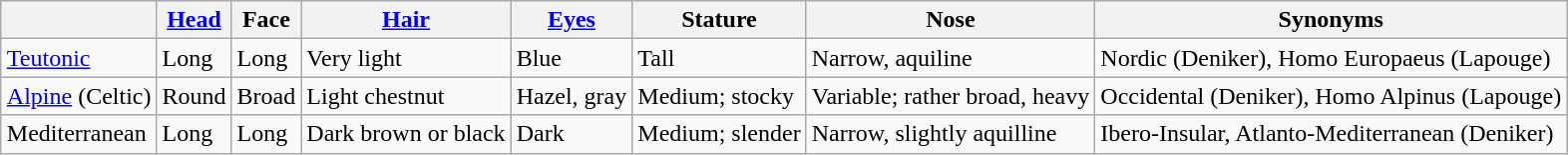<table class="wikitable" style="margin: 1em auto 1em auto">
<tr>
<th></th>
<th><a href='#'>Head</a></th>
<th>Face</th>
<th><a href='#'>Hair</a></th>
<th><a href='#'>Eyes</a></th>
<th>Stature</th>
<th>Nose</th>
<th>Synonyms</th>
</tr>
<tr>
<td><a href='#'>Teutonic</a></td>
<td>Long</td>
<td>Long</td>
<td>Very light</td>
<td>Blue</td>
<td>Tall</td>
<td>Narrow, aquiline</td>
<td>Nordic (Deniker), Homo Europaeus (Lapouge)</td>
</tr>
<tr>
<td><a href='#'>Alpine</a> (Celtic)</td>
<td>Round</td>
<td>Broad</td>
<td>Light chestnut</td>
<td>Hazel, gray</td>
<td>Medium; stocky</td>
<td>Variable; rather broad, heavy</td>
<td>Occidental (Deniker), Homo Alpinus (Lapouge)</td>
</tr>
<tr>
<td>Mediterranean</td>
<td>Long</td>
<td>Long</td>
<td>Dark brown or black</td>
<td>Dark</td>
<td>Medium; slender</td>
<td>Narrow, slightly aquilline</td>
<td>Ibero-Insular, Atlanto-Mediterranean (Deniker)</td>
</tr>
</table>
